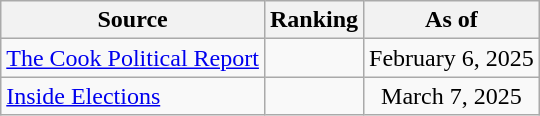<table class="wikitable" style="text-align:center">
<tr>
<th>Source</th>
<th>Ranking</th>
<th>As of</th>
</tr>
<tr>
<td align=left><a href='#'>The Cook Political Report</a></td>
<td></td>
<td>February 6, 2025</td>
</tr>
<tr>
<td align=left><a href='#'>Inside Elections</a></td>
<td></td>
<td>March 7, 2025</td>
</tr>
</table>
